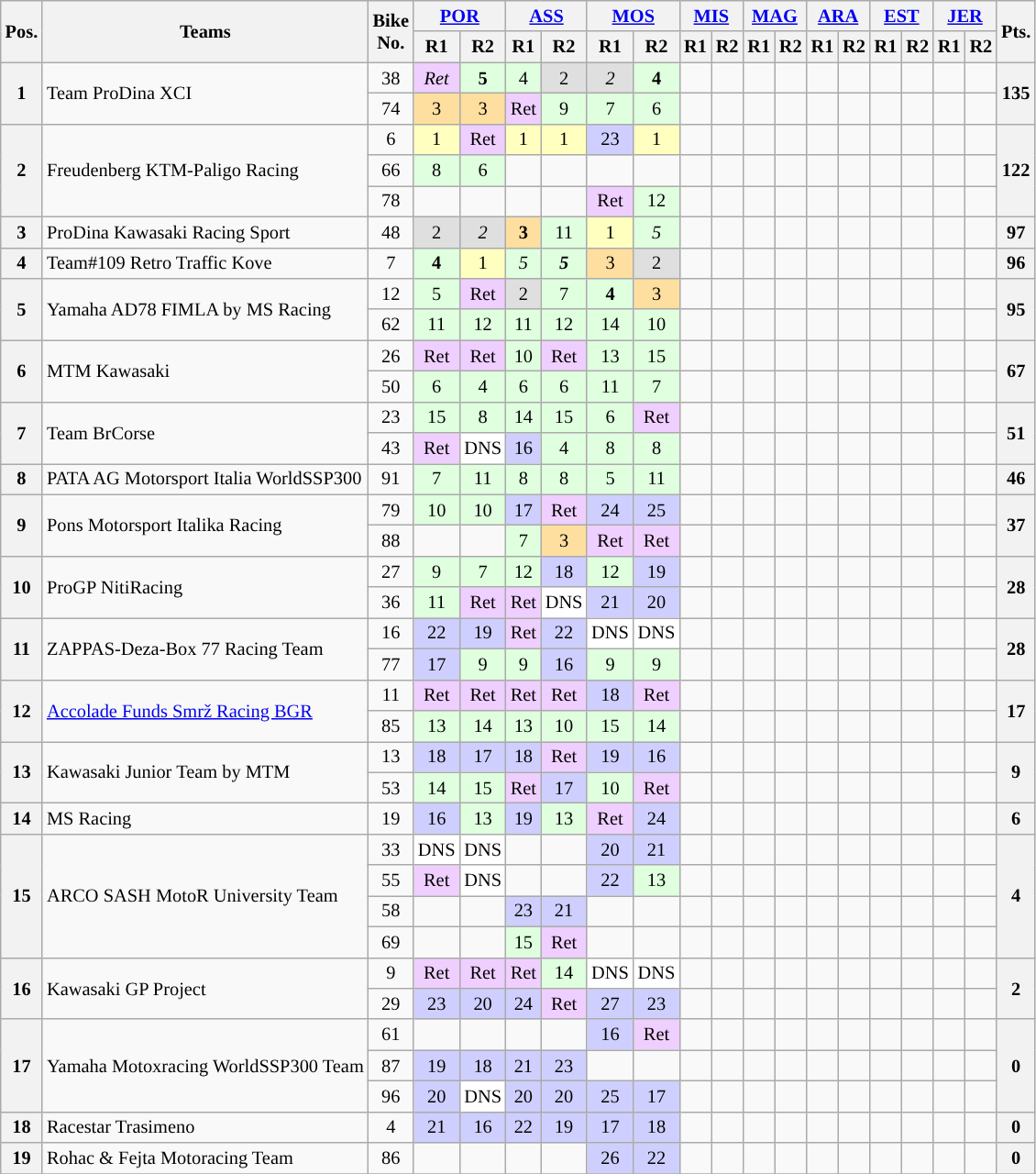<table class="wikitable" style="font-size:85%; text-align:center;">
<tr>
<th rowspan="2">Pos.</th>
<th rowspan="2">Teams</th>
<th rowspan="2">Bike<br>No.</th>
<th colspan="2"><a href='#'>POR</a><br></th>
<th colspan="2"><a href='#'>ASS</a><br></th>
<th colspan="2"><a href='#'>MOS</a><br></th>
<th colspan="2"><a href='#'>MIS</a><br></th>
<th colspan="2"><a href='#'>MAG</a><br></th>
<th colspan="2"><a href='#'>ARA</a><br></th>
<th colspan="2"><a href='#'>EST</a><br></th>
<th colspan="2"><a href='#'>JER</a><br></th>
<th rowspan="2">Pts.</th>
</tr>
<tr>
<th>R1</th>
<th>R2</th>
<th>R1</th>
<th>R2</th>
<th>R1</th>
<th>R2</th>
<th>R1</th>
<th>R2</th>
<th>R1</th>
<th>R2</th>
<th>R1</th>
<th>R2</th>
<th>R1</th>
<th>R2</th>
<th>R1</th>
<th>R2</th>
</tr>
<tr>
<th rowspan="2">1</th>
<td rowspan="2" align="left"> Team ProDina XCI</td>
<td>38</td>
<td style="background:#efcfff;"><em>Ret</em></td>
<td style="background:#dfffdf;"><strong>5</strong></td>
<td style="background:#dfffdf;">4</td>
<td style="background:#dfdfdf;">2</td>
<td style="background:#dfdfdf;"><em>2</em></td>
<td style="background:#dfffdf;"><strong>4</strong></td>
<td></td>
<td></td>
<td></td>
<td></td>
<td></td>
<td></td>
<td></td>
<td></td>
<td></td>
<td></td>
<th rowspan="2">135</th>
</tr>
<tr>
<td>74</td>
<td style="background:#ffdf9f;">3</td>
<td style="background:#ffdf9f;">3</td>
<td style="background:#efcfff;">Ret</td>
<td style="background:#dfffdf;">9</td>
<td style="background:#dfffdf;">7</td>
<td style="background:#dfffdf;">6</td>
<td></td>
<td></td>
<td></td>
<td></td>
<td></td>
<td></td>
<td></td>
<td></td>
<td></td>
<td></td>
</tr>
<tr>
<th rowspan="3">2</th>
<td rowspan="3" align="left"> Freudenberg KTM-Paligo Racing</td>
<td>6</td>
<td style="background:#ffffbf;">1</td>
<td style="background:#efcfff;">Ret</td>
<td style="background:#ffffbf;">1</td>
<td style="background:#ffffbf;">1</td>
<td style="background:#cfcfff;">23</td>
<td style="background:#ffffbf;">1</td>
<td></td>
<td></td>
<td></td>
<td></td>
<td></td>
<td></td>
<td></td>
<td></td>
<td></td>
<td></td>
<th rowspan="3">122</th>
</tr>
<tr>
<td>66</td>
<td style="background:#dfffdf;">8</td>
<td style="background:#dfffdf;">6</td>
<td></td>
<td></td>
<td></td>
<td></td>
<td></td>
<td></td>
<td></td>
<td></td>
<td></td>
<td></td>
<td></td>
<td></td>
<td></td>
<td></td>
</tr>
<tr>
<td>78</td>
<td></td>
<td></td>
<td></td>
<td></td>
<td style="background:#efcfff;">Ret</td>
<td style="background:#dfffdf;">12</td>
<td></td>
<td></td>
<td></td>
<td></td>
<td></td>
<td></td>
<td></td>
<td></td>
<td></td>
<td></td>
</tr>
<tr>
<th>3</th>
<td align="left"> ProDina Kawasaki Racing Sport</td>
<td>48</td>
<td style="background:#dfdfdf;">2</td>
<td style="background:#dfdfdf;"><em>2</em></td>
<td style="background:#ffdf9f;"><strong>3</strong></td>
<td style="background:#dfffdf;">11</td>
<td style="background:#ffffbf;">1</td>
<td style="background:#dfffdf;"><em>5</em></td>
<td></td>
<td></td>
<td></td>
<td></td>
<td></td>
<td></td>
<td></td>
<td></td>
<td></td>
<td></td>
<th>97</th>
</tr>
<tr>
<th>4</th>
<td align="left"> Team#109 Retro Traffic Kove</td>
<td>7</td>
<td style="background:#dfffdf;"><strong>4</strong></td>
<td style="background:#ffffbf;">1</td>
<td style="background:#dfffdf;"><em>5</em></td>
<td style="background:#dfffdf;"><strong><em>5</em></strong></td>
<td style="background:#ffdf9f;">3</td>
<td style="background:#dfdfdf;">2</td>
<td></td>
<td></td>
<td></td>
<td></td>
<td></td>
<td></td>
<td></td>
<td></td>
<td></td>
<td></td>
<th>96</th>
</tr>
<tr>
<th rowspan="2">5</th>
<td rowspan="2" align="left"> Yamaha AD78 FIMLA by MS Racing</td>
<td>12</td>
<td style="background:#dfffdf;">5</td>
<td style="background:#efcfff;">Ret</td>
<td style="background:#dfdfdf;">2</td>
<td style="background:#dfffdf;">7</td>
<td style="background:#dfffdf;"><strong>4</strong></td>
<td style="background:#ffdf9f;">3</td>
<td></td>
<td></td>
<td></td>
<td></td>
<td></td>
<td></td>
<td></td>
<td></td>
<td></td>
<td></td>
<th rowspan="2">95</th>
</tr>
<tr>
<td>62</td>
<td style="background:#dfffdf;">11</td>
<td style="background:#dfffdf;">12</td>
<td style="background:#dfffdf;">11</td>
<td style="background:#dfffdf;">12</td>
<td style="background:#dfffdf;">14</td>
<td style="background:#dfffdf;">10</td>
<td></td>
<td></td>
<td></td>
<td></td>
<td></td>
<td></td>
<td></td>
<td></td>
<td></td>
<td></td>
</tr>
<tr>
<th rowspan="2">6</th>
<td rowspan="2" align="left"> MTM Kawasaki</td>
<td>26</td>
<td style="background:#efcfff;">Ret</td>
<td style="background:#efcfff;">Ret</td>
<td style="background:#dfffdf;">10</td>
<td style="background:#efcfff;">Ret</td>
<td style="background:#dfffdf;">13</td>
<td style="background:#dfffdf;">15</td>
<td></td>
<td></td>
<td></td>
<td></td>
<td></td>
<td></td>
<td></td>
<td></td>
<td></td>
<td></td>
<th rowspan="2">67</th>
</tr>
<tr>
<td>50</td>
<td style="background:#dfffdf;">6</td>
<td style="background:#dfffdf;">4</td>
<td style="background:#dfffdf;">6</td>
<td style="background:#dfffdf;">6</td>
<td style="background:#dfffdf;">11</td>
<td style="background:#dfffdf;">7</td>
<td></td>
<td></td>
<td></td>
<td></td>
<td></td>
<td></td>
<td></td>
<td></td>
<td></td>
<td></td>
</tr>
<tr>
<th rowspan="2">7</th>
<td rowspan="2" align="left"> Team BrCorse</td>
<td>23</td>
<td style="background:#dfffdf;">15</td>
<td style="background:#dfffdf;">8</td>
<td style="background:#dfffdf;">14</td>
<td style="background:#dfffdf;">15</td>
<td style="background:#dfffdf;">6</td>
<td style="background:#efcfff;">Ret</td>
<td></td>
<td></td>
<td></td>
<td></td>
<td></td>
<td></td>
<td></td>
<td></td>
<td></td>
<td></td>
<th rowspan="2">51</th>
</tr>
<tr>
<td>43</td>
<td style="background:#efcfff;">Ret</td>
<td style="background:#ffffff;">DNS</td>
<td style="background:#cfcfff;">16</td>
<td style="background:#dfffdf;">4</td>
<td style="background:#dfffdf;">8</td>
<td style="background:#dfffdf;">8</td>
<td></td>
<td></td>
<td></td>
<td></td>
<td></td>
<td></td>
<td></td>
<td></td>
<td></td>
<td></td>
</tr>
<tr>
<th>8</th>
<td align="left"> PATA AG Motorsport Italia WorldSSP300</td>
<td>91</td>
<td style="background:#dfffdf;">7</td>
<td style="background:#dfffdf;">11</td>
<td style="background:#dfffdf;">8</td>
<td style="background:#dfffdf;">8</td>
<td style="background:#dfffdf;">5</td>
<td style="background:#dfffdf;">11</td>
<td></td>
<td></td>
<td></td>
<td></td>
<td></td>
<td></td>
<td></td>
<td></td>
<td></td>
<td></td>
<th>46</th>
</tr>
<tr>
<th rowspan="2">9</th>
<td rowspan="2" align="left"> Pons Motorsport Italika Racing</td>
<td>79</td>
<td style="background:#dfffdf;">10</td>
<td style="background:#dfffdf;">10</td>
<td style="background:#cfcfff;">17</td>
<td style="background:#efcfff;">Ret</td>
<td style="background:#cfcfff;">24</td>
<td style="background:#cfcfff;">25</td>
<td></td>
<td></td>
<td></td>
<td></td>
<td></td>
<td></td>
<td></td>
<td></td>
<td></td>
<td></td>
<th rowspan="2">37</th>
</tr>
<tr>
<td>88</td>
<td></td>
<td></td>
<td style="background:#dfffdf;">7</td>
<td style="background:#ffdf9f;">3</td>
<td style="background:#efcfff;">Ret</td>
<td style="background:#efcfff;'">Ret</td>
<td></td>
<td></td>
<td></td>
<td></td>
<td></td>
<td></td>
<td></td>
<td></td>
<td></td>
<td></td>
</tr>
<tr>
<th rowspan="2">10</th>
<td rowspan="2" align="left"> ProGP NitiRacing</td>
<td>27</td>
<td style="background:#dfffdf;">9</td>
<td style="background:#dfffdf;">7</td>
<td style="background:#dfffdf;">12</td>
<td style="background:#cfcfff;">18</td>
<td style="background:#dfffdf;">12</td>
<td style="background:#cfcfff;">19</td>
<td></td>
<td></td>
<td></td>
<td></td>
<td></td>
<td></td>
<td></td>
<td></td>
<td></td>
<td></td>
<th rowspan="2">28</th>
</tr>
<tr>
<td>36</td>
<td style="background:#dfffdf;">11</td>
<td style="background:#efcfff;">Ret</td>
<td style="background:#efcfff;">Ret</td>
<td style="background:#ffffff;">DNS</td>
<td style="background:#cfcfff;">21</td>
<td style="background:#cfcfff;">20</td>
<td></td>
<td></td>
<td></td>
<td></td>
<td></td>
<td></td>
<td></td>
<td></td>
<td></td>
<td></td>
</tr>
<tr>
<th rowspan="2">11</th>
<td rowspan="2" align="left"> ZAPPAS-Deza-Box 77 Racing Team</td>
<td>16</td>
<td style="background:#cfcfff;">22</td>
<td style="background:#cfcfff;">19</td>
<td style="background:#efcfff;">Ret</td>
<td style="background:#cfcfff;">22</td>
<td style="background:#ffffff;">DNS</td>
<td style="background:#ffffff;">DNS</td>
<td></td>
<td></td>
<td></td>
<td></td>
<td></td>
<td></td>
<td></td>
<td></td>
<td></td>
<td></td>
<th rowspan="2">28</th>
</tr>
<tr>
<td>77</td>
<td style="background:#cfcfff;">17</td>
<td style="background:#dfffdf;">9</td>
<td style="background:#dfffdf;">9</td>
<td style="background:#cfcfff;">16</td>
<td style="background:#dfffdf;">9</td>
<td style="background:#dfffdf;">9</td>
<td></td>
<td></td>
<td></td>
<td></td>
<td></td>
<td></td>
<td></td>
<td></td>
<td></td>
<td></td>
</tr>
<tr>
<th rowspan="2">12</th>
<td rowspan="2" align="left"> <a href='#'>Accolade Funds Smrž Racing BGR</a></td>
<td>11</td>
<td style="background:#efcfff;">Ret</td>
<td style="background:#efcfff;">Ret</td>
<td style="background:#efcfff;">Ret</td>
<td style="background:#efcfff;">Ret</td>
<td style="background:#cfcfff;">18</td>
<td style="background:#efcfff;">Ret</td>
<td></td>
<td></td>
<td></td>
<td></td>
<td></td>
<td></td>
<td></td>
<td></td>
<td></td>
<td></td>
<th rowspan="2">17</th>
</tr>
<tr>
<td>85</td>
<td style="background:#dfffdf;">13</td>
<td style="background:#dfffdf;">14</td>
<td style="background:#dfffdf;">13</td>
<td style="background:#dfffdf;">10</td>
<td style="background:#dfffdf;">15</td>
<td style="background:#dfffdf;">14</td>
<td></td>
<td></td>
<td></td>
<td></td>
<td></td>
<td></td>
<td></td>
<td></td>
<td></td>
<td></td>
</tr>
<tr>
<th rowspan="2">13</th>
<td rowspan="2" align="left"> Kawasaki Junior Team by MTM</td>
<td>13</td>
<td style="background:#cfcfff;">18</td>
<td style="background:#cfcfff;">17</td>
<td style="background:#cfcfff;">18</td>
<td style="background:#efcfff;">Ret</td>
<td style="background:#cfcfff;">19</td>
<td style="background:#cfcfff;">16</td>
<td></td>
<td></td>
<td></td>
<td></td>
<td></td>
<td></td>
<td></td>
<td></td>
<td></td>
<td></td>
<th rowspan="2">9</th>
</tr>
<tr>
<td>53</td>
<td style="background:#dfffdf;">14</td>
<td style="background:#dfffdf;">15</td>
<td style="background:#efcfff;">Ret</td>
<td style="background:#cfcfff;">17</td>
<td style="background:#dfffdf;">10</td>
<td style="background:#efcfff;">Ret</td>
<td></td>
<td></td>
<td></td>
<td></td>
<td></td>
<td></td>
<td></td>
<td></td>
<td></td>
<td></td>
</tr>
<tr>
<th>14</th>
<td align="left"> MS Racing</td>
<td>19</td>
<td style="background:#cfcfff;">16</td>
<td style="background:#dfffdf;">13</td>
<td style="background:#cfcfff;">19</td>
<td style="background:#dfffdf;">13</td>
<td style="background:#efcfff;">Ret</td>
<td style="background:#cfcfff;">24</td>
<td></td>
<td></td>
<td></td>
<td></td>
<td></td>
<td></td>
<td></td>
<td></td>
<td></td>
<td></td>
<th>6</th>
</tr>
<tr>
<th rowspan="4">15</th>
<td rowspan="4" align="left"> ARCO SASH MotoR University Team</td>
<td>33</td>
<td style="background:#ffffff;">DNS</td>
<td style="background:#ffffff;">DNS</td>
<td></td>
<td></td>
<td style="background:#cfcfff;">20</td>
<td style="background:#cfcfff;">21</td>
<td></td>
<td></td>
<td></td>
<td></td>
<td></td>
<td></td>
<td></td>
<td></td>
<td></td>
<td></td>
<th rowspan="4">4</th>
</tr>
<tr>
<td>55</td>
<td style="background:#efcfff;">Ret</td>
<td style="background:#ffffff;">DNS</td>
<td></td>
<td></td>
<td style="background:#cfcfff;">22</td>
<td style="background:#dfffdf;">13</td>
<td></td>
<td></td>
<td></td>
<td></td>
<td></td>
<td></td>
<td></td>
<td></td>
<td></td>
<td></td>
</tr>
<tr>
<td>58</td>
<td></td>
<td></td>
<td style="background:#cfcfff;">23</td>
<td style="background:#cfcfff;">21</td>
<td></td>
<td></td>
<td></td>
<td></td>
<td></td>
<td></td>
<td></td>
<td></td>
<td></td>
<td></td>
<td></td>
<td></td>
</tr>
<tr>
<td>69</td>
<td></td>
<td></td>
<td style="background:#dfffdf;">15</td>
<td style="background:#efcfff;">Ret</td>
<td></td>
<td></td>
<td></td>
<td></td>
<td></td>
<td></td>
<td></td>
<td></td>
<td></td>
<td></td>
<td></td>
<td></td>
</tr>
<tr>
<th rowspan="2">16</th>
<td rowspan="2" align="left"> Kawasaki GP Project</td>
<td>9</td>
<td style="background:#efcfff;">Ret</td>
<td style="background:#efcfff;">Ret</td>
<td style="background:#efcfff;">Ret</td>
<td style="background:#dfffdf;">14</td>
<td style="background:#ffffff;">DNS</td>
<td style="background:#ffffff;">DNS</td>
<td></td>
<td></td>
<td></td>
<td></td>
<td></td>
<td></td>
<td></td>
<td></td>
<td></td>
<td></td>
<th rowspan="2">2</th>
</tr>
<tr>
<td>29</td>
<td style="background:#cfcfff;">23</td>
<td style="background:#cfcfff;">20</td>
<td style="background:#cfcfff;">24</td>
<td style="background:#efcfff;">Ret</td>
<td style="background:#cfcfff;">27</td>
<td style="background:#cfcfff;">23</td>
<td></td>
<td></td>
<td></td>
<td></td>
<td></td>
<td></td>
<td></td>
<td></td>
<td></td>
<td></td>
</tr>
<tr>
<th rowspan="3">17</th>
<td rowspan="3" align="left"> Yamaha Motoxracing WorldSSP300 Team</td>
<td>61</td>
<td></td>
<td></td>
<td></td>
<td></td>
<td style="background:#cfcfff;">16</td>
<td style="background:#efcfff;">Ret</td>
<td></td>
<td></td>
<td></td>
<td></td>
<td></td>
<td></td>
<td></td>
<td></td>
<td></td>
<td></td>
<th rowspan="3">0</th>
</tr>
<tr>
<td>87</td>
<td style="background:#cfcfff;">19</td>
<td style="background:#cfcfff;">18</td>
<td style="background:#cfcfff;">21</td>
<td style="background:#cfcfff;">23</td>
<td></td>
<td></td>
<td></td>
<td></td>
<td></td>
<td></td>
<td></td>
<td></td>
<td></td>
<td></td>
<td></td>
<td></td>
</tr>
<tr>
<td>96</td>
<td style="background:#cfcfff;">20</td>
<td style="background:#ffffff;">DNS</td>
<td style="background:#cfcfff;">20</td>
<td style="background:#cfcfff;">20</td>
<td style="background:#cfcfff;">25</td>
<td style="background:#cfcfff;">17</td>
<td></td>
<td></td>
<td></td>
<td></td>
<td></td>
<td></td>
<td></td>
<td></td>
<td></td>
<td></td>
</tr>
<tr>
<th>18</th>
<td align="left"> Racestar Trasimeno</td>
<td>4</td>
<td style="background:#cfcfff;">21</td>
<td style="background:#cfcfff;">16</td>
<td style="background:#cfcfff;">22</td>
<td style="background:#cfcfff;">19</td>
<td style="background:#cfcfff;">17</td>
<td style="background:#cfcfff;">18</td>
<td></td>
<td></td>
<td></td>
<td></td>
<td></td>
<td></td>
<td></td>
<td></td>
<td></td>
<td></td>
<th>0</th>
</tr>
<tr>
<th>19</th>
<td align="left"> Rohac & Fejta Motoracing Team</td>
<td>86</td>
<td></td>
<td></td>
<td></td>
<td></td>
<td style="background:#cfcfff;">26</td>
<td style="background:#cfcfff;">22</td>
<td></td>
<td></td>
<td></td>
<td></td>
<td></td>
<td></td>
<td></td>
<td></td>
<td></td>
<td></td>
<th>0</th>
</tr>
<tr>
</tr>
</table>
